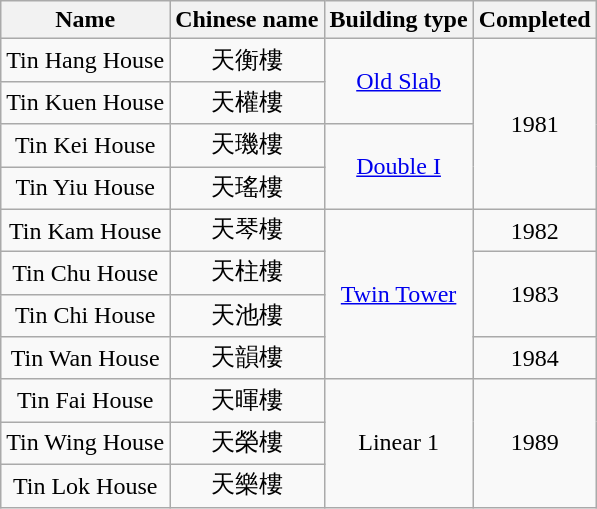<table class="wikitable" style="text-align: center">
<tr>
<th>Name</th>
<th>Chinese name</th>
<th>Building type</th>
<th>Completed</th>
</tr>
<tr>
<td>Tin Hang House</td>
<td>天衡樓</td>
<td rowspan="2"><a href='#'>Old Slab</a></td>
<td rowspan="4">1981</td>
</tr>
<tr>
<td>Tin Kuen House</td>
<td>天權樓</td>
</tr>
<tr>
<td>Tin Kei House</td>
<td>天璣樓</td>
<td rowspan="2"><a href='#'>Double I</a></td>
</tr>
<tr>
<td>Tin Yiu House</td>
<td>天瑤樓</td>
</tr>
<tr>
<td>Tin Kam House</td>
<td>天琴樓</td>
<td rowspan="4"><a href='#'>Twin Tower</a></td>
<td>1982</td>
</tr>
<tr>
<td>Tin Chu House</td>
<td>天柱樓</td>
<td rowspan="2">1983</td>
</tr>
<tr>
<td>Tin Chi House</td>
<td>天池樓</td>
</tr>
<tr>
<td>Tin Wan House</td>
<td>天韻樓</td>
<td>1984</td>
</tr>
<tr>
<td>Tin Fai House</td>
<td>天暉樓</td>
<td rowspan="3">Linear 1</td>
<td rowspan="3">1989</td>
</tr>
<tr>
<td>Tin Wing House</td>
<td>天榮樓</td>
</tr>
<tr>
<td>Tin Lok House</td>
<td>天樂樓</td>
</tr>
</table>
